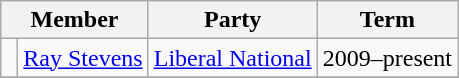<table class="wikitable">
<tr>
<th colspan="2">Member</th>
<th>Party</th>
<th>Term</th>
</tr>
<tr>
<td> </td>
<td><a href='#'>Ray Stevens</a></td>
<td><a href='#'>Liberal National</a></td>
<td>2009–present</td>
</tr>
<tr>
</tr>
</table>
